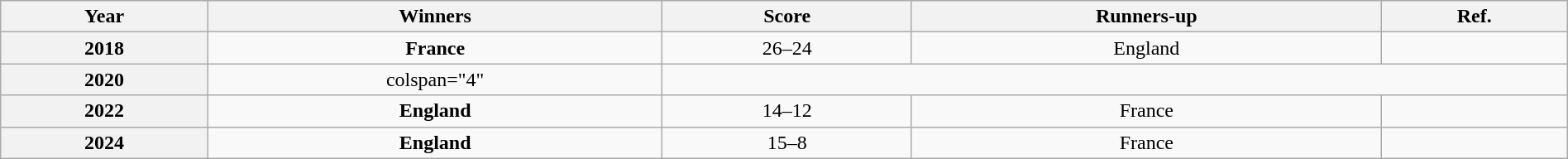<table class="wikitable" style="font-size:100%;text-align:center;width:100%">
<tr>
<th>Year</th>
<th>Winners</th>
<th>Score</th>
<th>Runners-up</th>
<th>Ref.</th>
</tr>
<tr>
<th> 2018</th>
<td> <strong>France</strong></td>
<td>26–24</td>
<td> England</td>
<td></td>
</tr>
<tr>
<th> 2020</th>
<td>colspan="4"</td>
</tr>
<tr>
<th> 2022</th>
<td> <strong>England</strong></td>
<td>14–12</td>
<td> France</td>
<td></td>
</tr>
<tr>
<th> 2024</th>
<td> <strong>England</strong></td>
<td>15–8</td>
<td> France</td>
<td></td>
</tr>
</table>
